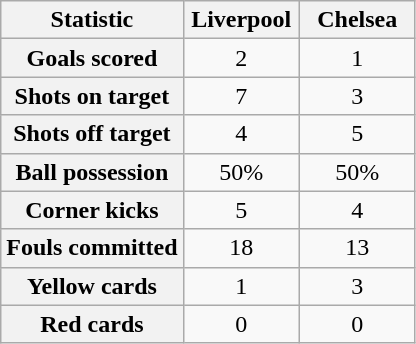<table class="wikitable plainrowheaders" style="text-align:center">
<tr>
<th scope="col">Statistic</th>
<th scope="col" style="width:70px">Liverpool</th>
<th scope="col" style="width:70px">Chelsea</th>
</tr>
<tr>
<th scope=row>Goals scored</th>
<td>2</td>
<td>1</td>
</tr>
<tr>
<th scope=row>Shots on target</th>
<td>7</td>
<td>3</td>
</tr>
<tr>
<th scope=row>Shots off target</th>
<td>4</td>
<td>5</td>
</tr>
<tr>
<th scope=row>Ball possession</th>
<td>50%</td>
<td>50%</td>
</tr>
<tr>
<th scope=row>Corner kicks</th>
<td>5</td>
<td>4</td>
</tr>
<tr>
<th scope=row>Fouls committed</th>
<td>18</td>
<td>13</td>
</tr>
<tr>
<th scope=row>Yellow cards</th>
<td>1</td>
<td>3</td>
</tr>
<tr>
<th scope=row>Red cards</th>
<td>0</td>
<td>0</td>
</tr>
</table>
